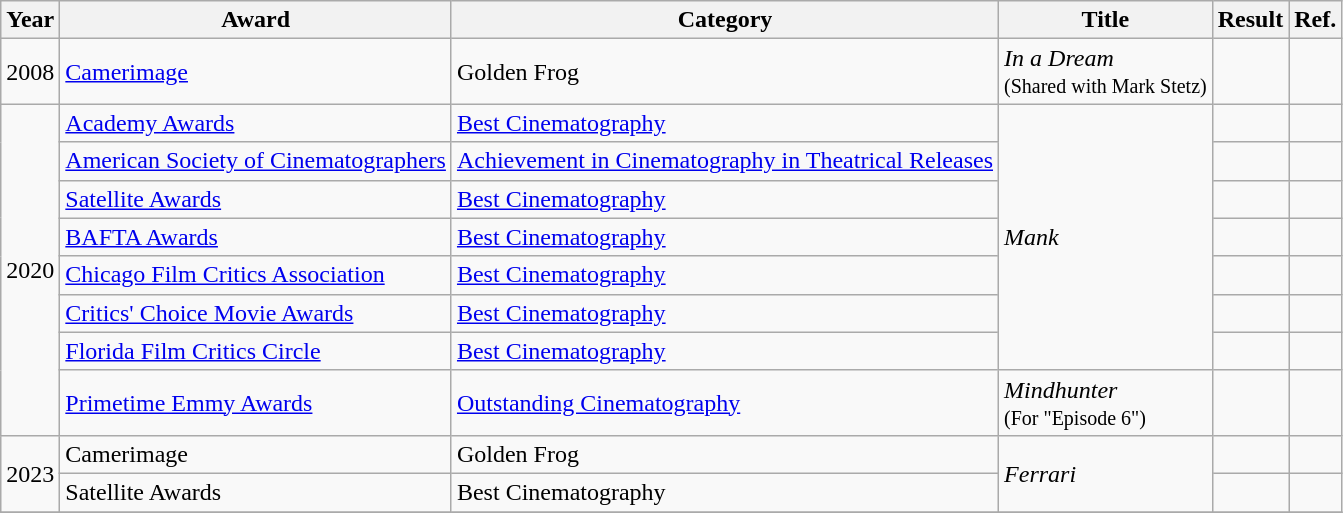<table class="wikitable">
<tr>
<th>Year</th>
<th>Award</th>
<th>Category</th>
<th>Title</th>
<th>Result</th>
<th>Ref.</th>
</tr>
<tr>
<td>2008</td>
<td><a href='#'>Camerimage</a></td>
<td>Golden Frog</td>
<td><em>In a Dream</em><br><small>(Shared with Mark Stetz)</small></td>
<td></td>
<td></td>
</tr>
<tr>
<td rowspan=8>2020</td>
<td><a href='#'>Academy Awards</a></td>
<td><a href='#'>Best Cinematography</a></td>
<td rowspan=7><em>Mank</em></td>
<td></td>
<td></td>
</tr>
<tr>
<td><a href='#'>American Society of Cinematographers</a></td>
<td><a href='#'>Achievement in Cinematography in Theatrical Releases</a></td>
<td></td>
<td></td>
</tr>
<tr>
<td><a href='#'>Satellite Awards</a></td>
<td><a href='#'>Best Cinematography</a></td>
<td></td>
<td></td>
</tr>
<tr>
<td><a href='#'>BAFTA Awards</a></td>
<td><a href='#'>Best Cinematography</a></td>
<td></td>
<td></td>
</tr>
<tr>
<td><a href='#'>Chicago Film Critics Association</a></td>
<td><a href='#'>Best Cinematography</a></td>
<td></td>
<td></td>
</tr>
<tr>
<td><a href='#'>Critics' Choice Movie Awards</a></td>
<td><a href='#'>Best Cinematography</a></td>
<td></td>
<td></td>
</tr>
<tr>
<td><a href='#'>Florida Film Critics Circle</a></td>
<td><a href='#'>Best Cinematography</a></td>
<td></td>
<td></td>
</tr>
<tr>
<td><a href='#'>Primetime Emmy Awards</a></td>
<td><a href='#'>Outstanding Cinematography</a></td>
<td><em>Mindhunter</em><br><small>(For "Episode 6")</small></td>
<td></td>
<td></td>
</tr>
<tr>
<td rowspan=2>2023</td>
<td>Camerimage</td>
<td>Golden Frog</td>
<td rowspan=2><em>Ferrari</em></td>
<td></td>
<td></td>
</tr>
<tr>
<td>Satellite Awards</td>
<td>Best Cinematography</td>
<td></td>
<td></td>
</tr>
<tr>
</tr>
</table>
